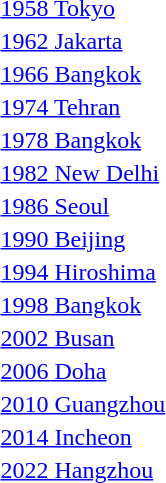<table>
<tr>
<td rowspan=2><a href='#'>1958 Tokyo</a></td>
<td rowspan=2></td>
<td rowspan=2></td>
<td></td>
</tr>
<tr>
<td></td>
</tr>
<tr>
<td><a href='#'>1962 Jakarta</a></td>
<td></td>
<td></td>
<td></td>
</tr>
<tr>
<td rowspan=2><a href='#'>1966 Bangkok</a></td>
<td rowspan=2></td>
<td rowspan=2></td>
<td></td>
</tr>
<tr>
<td></td>
</tr>
<tr>
<td><a href='#'>1974 Tehran</a></td>
<td></td>
<td></td>
<td></td>
</tr>
<tr>
<td rowspan=2><a href='#'>1978 Bangkok</a></td>
<td rowspan=2></td>
<td rowspan=2></td>
<td></td>
</tr>
<tr>
<td></td>
</tr>
<tr>
<td rowspan=2><a href='#'>1982 New Delhi</a></td>
<td rowspan=2></td>
<td rowspan=2></td>
<td></td>
</tr>
<tr>
<td></td>
</tr>
<tr>
<td rowspan=2><a href='#'>1986 Seoul</a></td>
<td rowspan=2></td>
<td rowspan=2></td>
<td></td>
</tr>
<tr>
<td></td>
</tr>
<tr>
<td rowspan=2><a href='#'>1990 Beijing</a></td>
<td rowspan=2></td>
<td rowspan=2></td>
<td></td>
</tr>
<tr>
<td></td>
</tr>
<tr>
<td rowspan=2><a href='#'>1994 Hiroshima</a></td>
<td rowspan=2></td>
<td rowspan=2></td>
<td></td>
</tr>
<tr>
<td></td>
</tr>
<tr>
<td rowspan=2><a href='#'>1998 Bangkok</a></td>
<td rowspan=2></td>
<td rowspan=2></td>
<td></td>
</tr>
<tr>
<td></td>
</tr>
<tr>
<td rowspan=2><a href='#'>2002 Busan</a></td>
<td rowspan=2></td>
<td rowspan=2></td>
<td></td>
</tr>
<tr>
<td></td>
</tr>
<tr>
<td rowspan=2><a href='#'>2006 Doha</a></td>
<td rowspan=2></td>
<td rowspan=2></td>
<td></td>
</tr>
<tr>
<td></td>
</tr>
<tr>
<td rowspan=2><a href='#'>2010 Guangzhou</a></td>
<td rowspan=2></td>
<td rowspan=2></td>
<td></td>
</tr>
<tr>
<td></td>
</tr>
<tr>
<td rowspan=2><a href='#'>2014 Incheon</a></td>
<td rowspan=2></td>
<td rowspan=2></td>
<td></td>
</tr>
<tr>
<td></td>
</tr>
<tr>
<td rowspan=2><a href='#'>2022 Hangzhou</a></td>
<td rowspan=2></td>
<td rowspan=2></td>
<td></td>
</tr>
<tr>
<td></td>
</tr>
</table>
